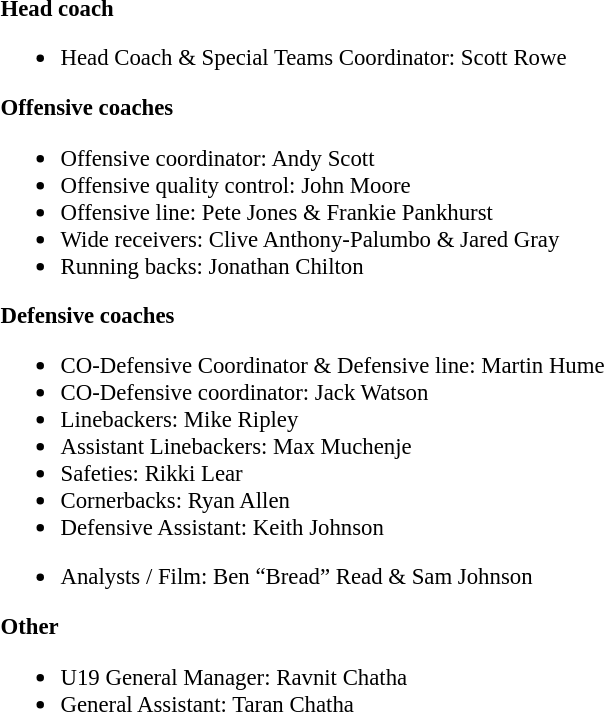<table class="toccolours" style="text-align: left;">
<tr>
<td style="font-size: 95%;" valign="top"><br><strong>Head coach</strong><ul><li>Head Coach & Special Teams Coordinator: Scott Rowe</li></ul><strong>Offensive coaches</strong><ul><li>Offensive coordinator: Andy Scott</li><li>Offensive quality control: John Moore</li><li>Offensive line: Pete Jones & Frankie Pankhurst</li><li>Wide receivers: Clive Anthony-Palumbo & Jared Gray</li><li>Running backs: Jonathan Chilton</li></ul><strong>Defensive coaches</strong><ul><li>CO-Defensive Coordinator & Defensive line: Martin Hume</li><li>CO-Defensive coordinator: Jack Watson</li><li>Linebackers: Mike Ripley</li><li>Assistant Linebackers: Max Muchenje</li><li>Safeties: Rikki Lear</li><li>Cornerbacks: Ryan Allen</li><li>Defensive Assistant: Keith Johnson</li></ul><ul><li>Analysts / Film: Ben “Bread” Read & Sam Johnson</li></ul><strong>Other</strong><ul><li>U19 General Manager: Ravnit Chatha</li><li>General Assistant: Taran Chatha</li></ul></td>
</tr>
</table>
